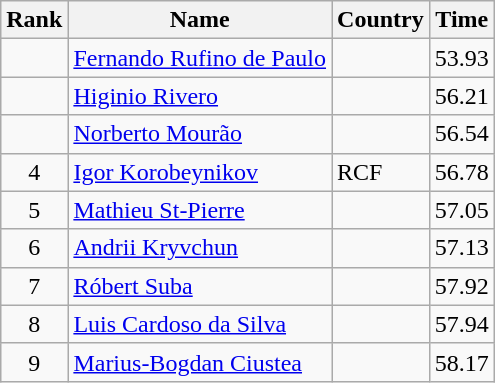<table class="wikitable" style="text-align:center">
<tr>
<th>Rank</th>
<th>Name</th>
<th>Country</th>
<th>Time</th>
</tr>
<tr>
<td></td>
<td align="left"><a href='#'>Fernando Rufino de Paulo</a></td>
<td align="left"></td>
<td>53.93</td>
</tr>
<tr>
<td></td>
<td align="left"><a href='#'>Higinio Rivero</a></td>
<td align="left"></td>
<td>56.21</td>
</tr>
<tr>
<td></td>
<td align="left"><a href='#'>Norberto Mourão</a></td>
<td align="left"></td>
<td>56.54</td>
</tr>
<tr>
<td>4</td>
<td align="left"><a href='#'>Igor Korobeynikov</a></td>
<td align="left"> RCF</td>
<td>56.78</td>
</tr>
<tr>
<td>5</td>
<td align="left"><a href='#'>Mathieu St-Pierre</a></td>
<td align="left"></td>
<td>57.05</td>
</tr>
<tr>
<td>6</td>
<td align="left"><a href='#'>Andrii Kryvchun</a></td>
<td align="left"></td>
<td>57.13</td>
</tr>
<tr>
<td>7</td>
<td align="left"><a href='#'>Róbert Suba</a></td>
<td align="left"></td>
<td>57.92</td>
</tr>
<tr>
<td>8</td>
<td align="left"><a href='#'>Luis Cardoso da Silva</a></td>
<td align="left"></td>
<td>57.94</td>
</tr>
<tr>
<td>9</td>
<td align="left"><a href='#'>Marius-Bogdan Ciustea</a></td>
<td align="left"></td>
<td>58.17</td>
</tr>
</table>
